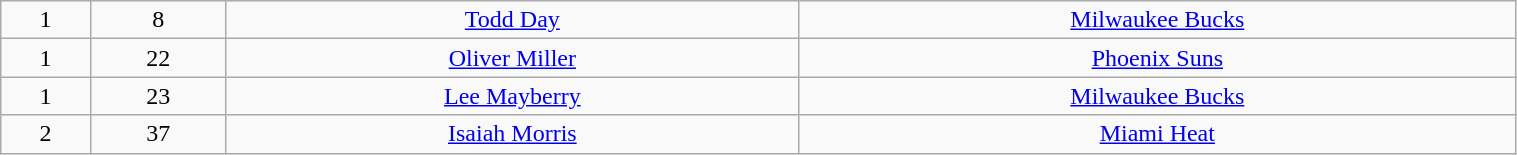<table class="wikitable" style="width:80%;">
<tr style="text-align:center;" bgcolor="">
<td>1</td>
<td>8</td>
<td><a href='#'>Todd Day</a></td>
<td><a href='#'>Milwaukee Bucks</a></td>
</tr>
<tr style="text-align:center;" bgcolor="">
<td>1</td>
<td>22</td>
<td><a href='#'>Oliver Miller</a></td>
<td><a href='#'>Phoenix Suns</a></td>
</tr>
<tr style="text-align:center;" bgcolor="">
<td>1</td>
<td>23</td>
<td><a href='#'>Lee Mayberry</a></td>
<td><a href='#'>Milwaukee Bucks</a></td>
</tr>
<tr style="text-align:center;" bgcolor="">
<td>2</td>
<td>37</td>
<td><a href='#'>Isaiah Morris</a></td>
<td><a href='#'>Miami Heat</a></td>
</tr>
</table>
